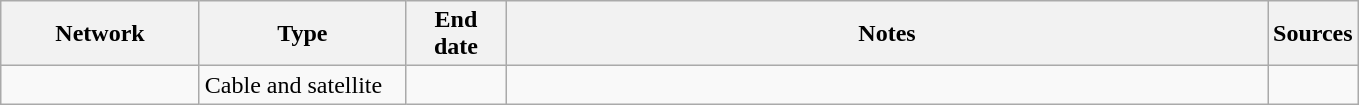<table class="wikitable">
<tr>
<th style="text-align:center; width:125px">Network</th>
<th style="text-align:center; width:130px">Type</th>
<th style="text-align:center; width:60px">End date</th>
<th style="text-align:center; width:500px">Notes</th>
<th style="text-align:center; width:30px">Sources</th>
</tr>
<tr>
<td><a href='#'></a></td>
<td>Cable and satellite</td>
<td></td>
<td></td>
<td></td>
</tr>
</table>
